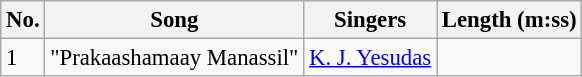<table class="wikitable" style="font-size:95%;">
<tr>
<th>No.</th>
<th>Song</th>
<th>Singers</th>
<th>Length (m:ss)</th>
</tr>
<tr>
<td>1</td>
<td>"Prakaashamaay Manassil"</td>
<td><a href='#'>K. J. Yesudas</a></td>
<td></td>
</tr>
</table>
